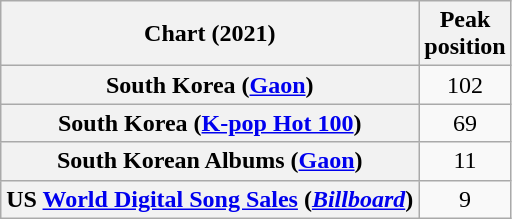<table class="wikitable sortable plainrowheaders" style="text-align:center">
<tr>
<th scope="col">Chart (2021)</th>
<th scope="col">Peak<br>position</th>
</tr>
<tr>
<th scope="row">South Korea (<a href='#'>Gaon</a>)</th>
<td>102</td>
</tr>
<tr>
<th scope="row">South Korea (<a href='#'>K-pop Hot 100</a>)</th>
<td>69</td>
</tr>
<tr>
<th scope="row">South Korean Albums (<a href='#'>Gaon</a>)</th>
<td>11</td>
</tr>
<tr>
<th scope="row">US <a href='#'>World Digital Song Sales</a> (<em><a href='#'>Billboard</a></em>)</th>
<td>9</td>
</tr>
</table>
